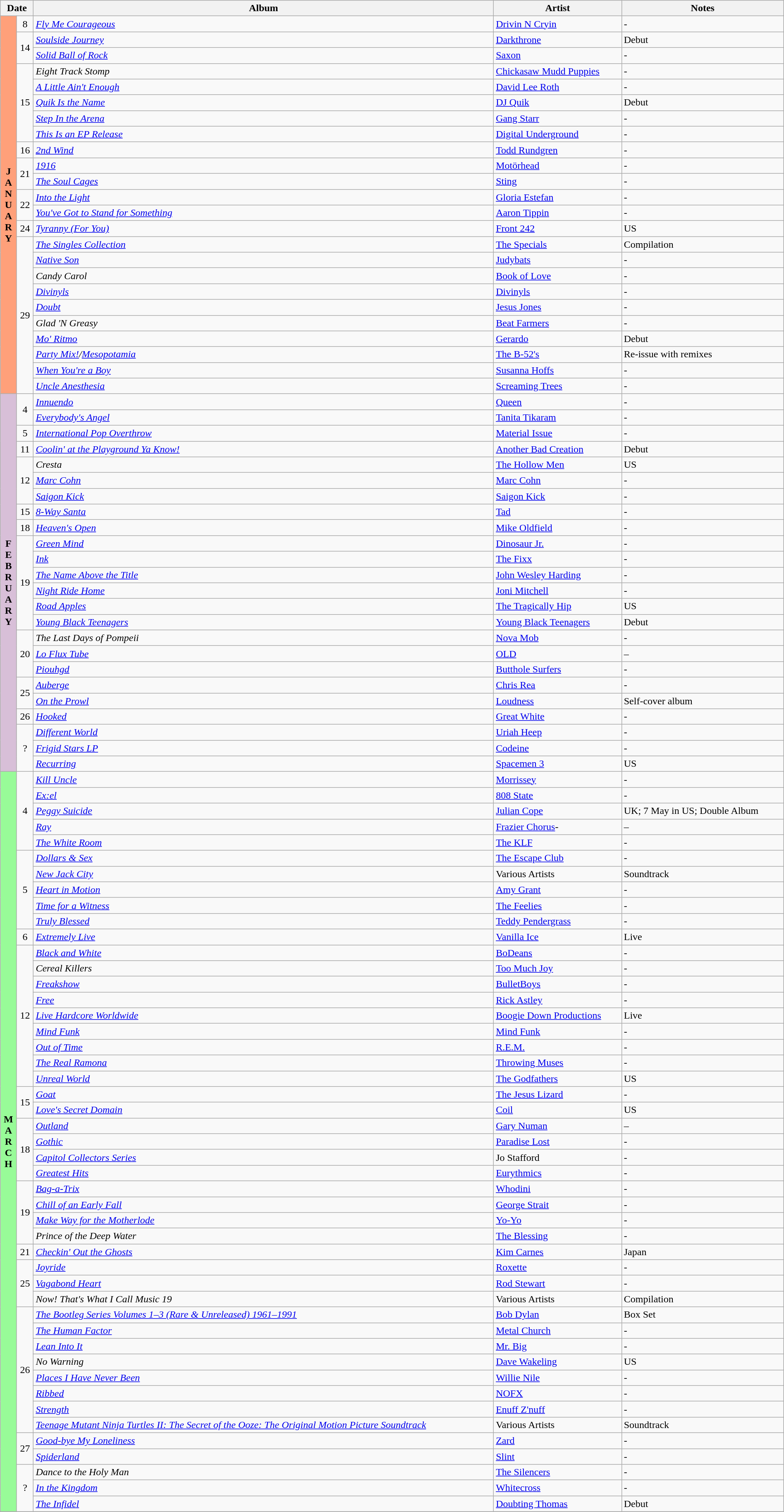<table class="wikitable" width="100%">
<tr>
<th colspan="2">Date</th>
<th>Album</th>
<th>Artist</th>
<th>Notes</th>
</tr>
<tr>
<td rowspan="24" valign="center" align="center" style="background:#FFA07A; textcolor:#000;"><strong>J<br>A<br>N<br>U<br>A<br>R<br>Y</strong></td>
<td align="center">8</td>
<td><em><a href='#'>Fly Me Courageous</a></em></td>
<td><a href='#'>Drivin N Cryin</a></td>
<td>-</td>
</tr>
<tr>
<td rowspan="2" align="center">14</td>
<td><em><a href='#'>Soulside Journey</a></em></td>
<td><a href='#'>Darkthrone</a></td>
<td>Debut</td>
</tr>
<tr>
<td><em><a href='#'>Solid Ball of Rock</a></em></td>
<td><a href='#'>Saxon</a></td>
<td>-</td>
</tr>
<tr>
<td rowspan="5" align="center">15</td>
<td><em>Eight Track Stomp</em></td>
<td><a href='#'>Chickasaw Mudd Puppies</a></td>
<td>-</td>
</tr>
<tr>
<td><em><a href='#'>A Little Ain't Enough</a></em></td>
<td><a href='#'>David Lee Roth</a></td>
<td>-</td>
</tr>
<tr>
<td><em><a href='#'>Quik Is the Name</a></em></td>
<td><a href='#'>DJ Quik</a></td>
<td>Debut</td>
</tr>
<tr>
<td><em><a href='#'>Step In the Arena</a></em></td>
<td><a href='#'>Gang Starr</a></td>
<td>-</td>
</tr>
<tr>
<td><em><a href='#'>This Is an EP Release</a></em></td>
<td><a href='#'>Digital Underground</a></td>
<td>-</td>
</tr>
<tr>
<td rowspan="1" align="center">16</td>
<td><em><a href='#'>2nd Wind</a></em></td>
<td><a href='#'>Todd Rundgren</a></td>
<td>-</td>
</tr>
<tr>
<td rowspan="2" align="center">21</td>
<td><em><a href='#'>1916</a></em></td>
<td><a href='#'>Motörhead</a></td>
<td>-</td>
</tr>
<tr>
<td><em><a href='#'>The Soul Cages</a></em></td>
<td><a href='#'>Sting</a></td>
<td>-</td>
</tr>
<tr>
<td rowspan="2" align="center">22</td>
<td><em><a href='#'>Into the Light</a></em></td>
<td><a href='#'>Gloria Estefan</a></td>
<td>-</td>
</tr>
<tr>
<td><em><a href='#'>You've Got to Stand for Something</a></em></td>
<td><a href='#'>Aaron Tippin</a></td>
<td>-</td>
</tr>
<tr>
<td align="center">24</td>
<td><em><a href='#'>Tyranny (For You)</a></em></td>
<td><a href='#'>Front 242</a></td>
<td>US</td>
</tr>
<tr>
<td rowspan="10" align="center">29</td>
<td><em><a href='#'>The Singles Collection</a></em></td>
<td><a href='#'>The Specials</a></td>
<td>Compilation</td>
</tr>
<tr>
<td><em><a href='#'>Native Son</a></em></td>
<td><a href='#'>Judybats</a></td>
<td>-</td>
</tr>
<tr>
<td><em>Candy Carol</em></td>
<td><a href='#'>Book of Love</a></td>
<td>-</td>
</tr>
<tr>
<td><em><a href='#'>Divinyls</a></em></td>
<td><a href='#'>Divinyls</a></td>
<td>-</td>
</tr>
<tr>
<td><em><a href='#'>Doubt</a></em></td>
<td><a href='#'>Jesus Jones</a></td>
<td>-</td>
</tr>
<tr>
<td><em>Glad 'N Greasy</em></td>
<td><a href='#'>Beat Farmers</a></td>
<td>-</td>
</tr>
<tr>
<td><em><a href='#'>Mo' Ritmo</a></em></td>
<td><a href='#'>Gerardo</a></td>
<td>Debut</td>
</tr>
<tr>
<td><em><a href='#'>Party Mix!</a>/<a href='#'>Mesopotamia</a></em></td>
<td><a href='#'>The B-52's</a></td>
<td>Re-issue with remixes</td>
</tr>
<tr>
<td><em><a href='#'>When You're a Boy</a></em></td>
<td><a href='#'>Susanna Hoffs</a></td>
<td>-</td>
</tr>
<tr>
<td><em><a href='#'>Uncle Anesthesia</a></em></td>
<td><a href='#'>Screaming Trees</a></td>
<td>-</td>
</tr>
<tr>
<td rowspan="24" valign="center" align="center" style="background:#D8BFD8; textcolor:#000;"><strong>F<br>E<br>B<br>R<br>U<br>A<br>R<br>Y</strong></td>
<td rowspan="2" align="center">4</td>
<td><em><a href='#'>Innuendo</a></em></td>
<td><a href='#'>Queen</a></td>
<td>-</td>
</tr>
<tr>
<td><em><a href='#'>Everybody's Angel</a></em></td>
<td><a href='#'>Tanita Tikaram</a></td>
<td>-</td>
</tr>
<tr>
<td align="center">5</td>
<td><em><a href='#'>International Pop Overthrow</a></em></td>
<td><a href='#'>Material Issue</a></td>
<td>-</td>
</tr>
<tr>
<td align="center">11</td>
<td><em><a href='#'>Coolin' at the Playground Ya Know!</a></em></td>
<td><a href='#'>Another Bad Creation</a></td>
<td>Debut</td>
</tr>
<tr>
<td rowspan="3" align="center">12</td>
<td><em>Cresta</em></td>
<td><a href='#'>The Hollow Men</a></td>
<td>US</td>
</tr>
<tr>
<td><em><a href='#'>Marc Cohn</a></em></td>
<td><a href='#'>Marc Cohn</a></td>
<td>-</td>
</tr>
<tr>
<td><em><a href='#'>Saigon Kick</a></em></td>
<td><a href='#'>Saigon Kick</a></td>
<td>-</td>
</tr>
<tr>
<td align="center">15</td>
<td><em><a href='#'>8-Way Santa</a></em></td>
<td><a href='#'>Tad</a></td>
<td>-</td>
</tr>
<tr>
<td align="center">18</td>
<td><em><a href='#'>Heaven's Open</a></em></td>
<td><a href='#'>Mike Oldfield</a></td>
<td>-</td>
</tr>
<tr>
<td rowspan="6" align="center">19</td>
<td><em><a href='#'>Green Mind</a></em></td>
<td><a href='#'>Dinosaur Jr.</a></td>
<td>-</td>
</tr>
<tr>
<td><em><a href='#'>Ink</a></em></td>
<td><a href='#'>The Fixx</a></td>
<td>-</td>
</tr>
<tr>
<td><em><a href='#'>The Name Above the Title</a></em></td>
<td><a href='#'>John Wesley Harding</a></td>
<td>-</td>
</tr>
<tr>
<td><em><a href='#'>Night Ride Home</a></em></td>
<td><a href='#'>Joni Mitchell</a></td>
<td>-</td>
</tr>
<tr>
<td><em><a href='#'>Road Apples</a></em></td>
<td><a href='#'>The Tragically Hip</a></td>
<td>US</td>
</tr>
<tr>
<td><em><a href='#'>Young Black Teenagers</a></em></td>
<td><a href='#'>Young Black Teenagers</a></td>
<td>Debut</td>
</tr>
<tr>
<td rowspan="3" align="center">20</td>
<td><em>The Last Days of Pompeii</em></td>
<td><a href='#'>Nova Mob</a></td>
<td>-</td>
</tr>
<tr>
<td><em><a href='#'>Lo Flux Tube</a></em></td>
<td><a href='#'>OLD</a></td>
<td>–</td>
</tr>
<tr>
<td><em><a href='#'>Piouhgd</a></em></td>
<td><a href='#'>Butthole Surfers</a></td>
<td>-</td>
</tr>
<tr>
<td rowspan="2" align="center">25</td>
<td><em><a href='#'>Auberge</a></em></td>
<td><a href='#'>Chris Rea</a></td>
<td>-</td>
</tr>
<tr>
<td><em><a href='#'>On the Prowl</a></em></td>
<td><a href='#'>Loudness</a></td>
<td>Self-cover album</td>
</tr>
<tr>
<td align="center">26</td>
<td><em><a href='#'>Hooked</a></em></td>
<td><a href='#'>Great White</a></td>
<td>-</td>
</tr>
<tr>
<td rowspan="3" align="center">?</td>
<td><em><a href='#'>Different World</a></em></td>
<td><a href='#'>Uriah Heep</a></td>
<td>-</td>
</tr>
<tr>
<td><em><a href='#'>Frigid Stars LP</a></em></td>
<td><a href='#'>Codeine</a></td>
<td>-</td>
</tr>
<tr>
<td><em><a href='#'>Recurring</a></em></td>
<td><a href='#'>Spacemen 3</a></td>
<td>US</td>
</tr>
<tr>
<td rowspan="47" valign="center" align="center" style="background:#98FB98; textcolor:#000;"><strong>M<br>A<br>R<br>C<br>H</strong></td>
<td rowspan="5" align="center">4</td>
<td><em><a href='#'>Kill Uncle</a></em></td>
<td><a href='#'>Morrissey</a></td>
<td>-</td>
</tr>
<tr>
<td><em><a href='#'>Ex:el</a></em></td>
<td><a href='#'>808 State</a></td>
<td>-</td>
</tr>
<tr>
<td><em><a href='#'>Peggy Suicide</a></em></td>
<td><a href='#'>Julian Cope</a></td>
<td>UK; 7 May in US; Double Album</td>
</tr>
<tr>
<td><em><a href='#'>Ray</a></em></td>
<td><a href='#'>Frazier Chorus</a>-</td>
<td>–</td>
</tr>
<tr>
<td><em><a href='#'>The White Room</a></em></td>
<td><a href='#'>The KLF</a></td>
<td>-</td>
</tr>
<tr>
<td rowspan="5" align="center">5</td>
<td><em><a href='#'>Dollars & Sex</a></em></td>
<td><a href='#'>The Escape Club</a></td>
<td>-</td>
</tr>
<tr>
<td><em><a href='#'>New Jack City</a></em></td>
<td>Various Artists</td>
<td>Soundtrack</td>
</tr>
<tr>
<td><em><a href='#'>Heart in Motion</a></em></td>
<td><a href='#'>Amy Grant</a></td>
<td>-</td>
</tr>
<tr>
<td><em><a href='#'>Time for a Witness</a></em></td>
<td><a href='#'>The Feelies</a></td>
<td>-</td>
</tr>
<tr>
<td><em><a href='#'>Truly Blessed</a></em></td>
<td><a href='#'>Teddy Pendergrass</a></td>
<td>-</td>
</tr>
<tr>
<td align="center">6</td>
<td><em><a href='#'>Extremely Live</a></em></td>
<td><a href='#'>Vanilla Ice</a></td>
<td>Live</td>
</tr>
<tr>
<td rowspan="9" align="center">12</td>
<td><em><a href='#'>Black and White</a></em></td>
<td><a href='#'>BoDeans</a></td>
<td>-</td>
</tr>
<tr>
<td><em>Cereal Killers</em></td>
<td><a href='#'>Too Much Joy</a></td>
<td>-</td>
</tr>
<tr>
<td><em><a href='#'>Freakshow</a></em></td>
<td><a href='#'>BulletBoys</a></td>
<td>-</td>
</tr>
<tr>
<td><em><a href='#'>Free</a></em></td>
<td><a href='#'>Rick Astley</a></td>
<td>-</td>
</tr>
<tr>
<td><em><a href='#'>Live Hardcore Worldwide</a></em></td>
<td><a href='#'>Boogie Down Productions</a></td>
<td>Live</td>
</tr>
<tr>
<td><em><a href='#'>Mind Funk</a></em></td>
<td><a href='#'>Mind Funk</a></td>
<td>-</td>
</tr>
<tr>
<td><em><a href='#'>Out of Time</a></em></td>
<td><a href='#'>R.E.M.</a></td>
<td>-</td>
</tr>
<tr>
<td><em><a href='#'>The Real Ramona</a></em></td>
<td><a href='#'>Throwing Muses</a></td>
<td>-</td>
</tr>
<tr>
<td><em><a href='#'>Unreal World</a></em></td>
<td><a href='#'>The Godfathers</a></td>
<td>US</td>
</tr>
<tr>
<td rowspan="2" align="center">15</td>
<td><em><a href='#'>Goat</a></em></td>
<td><a href='#'>The Jesus Lizard</a></td>
<td>-</td>
</tr>
<tr>
<td><em><a href='#'>Love's Secret Domain</a></em></td>
<td><a href='#'>Coil</a></td>
<td>US</td>
</tr>
<tr>
<td rowspan="4" align="center">18</td>
<td><em><a href='#'>Outland</a></em></td>
<td><a href='#'>Gary Numan</a></td>
<td>–</td>
</tr>
<tr>
<td><em><a href='#'>Gothic</a></em></td>
<td><a href='#'>Paradise Lost</a></td>
<td>-</td>
</tr>
<tr>
<td><em><a href='#'>Capitol Collectors Series</a></em></td>
<td>Jo Stafford</td>
<td>-</td>
</tr>
<tr>
<td><em><a href='#'>Greatest Hits</a></em></td>
<td><a href='#'>Eurythmics</a></td>
<td>-</td>
</tr>
<tr>
<td rowspan="4" align="center">19</td>
<td><em><a href='#'>Bag-a-Trix</a></em></td>
<td><a href='#'>Whodini</a></td>
<td>-</td>
</tr>
<tr>
<td><em><a href='#'>Chill of an Early Fall</a></em></td>
<td><a href='#'>George Strait</a></td>
<td>-</td>
</tr>
<tr>
<td><em><a href='#'>Make Way for the Motherlode</a></em></td>
<td><a href='#'>Yo-Yo</a></td>
<td>-</td>
</tr>
<tr>
<td><em>Prince of the Deep Water</em></td>
<td><a href='#'>The Blessing</a></td>
<td>-</td>
</tr>
<tr>
<td align="center">21</td>
<td><em><a href='#'>Checkin' Out the Ghosts</a></em></td>
<td><a href='#'>Kim Carnes</a></td>
<td>Japan</td>
</tr>
<tr>
<td rowspan="3" align="center">25</td>
<td><em><a href='#'>Joyride</a></em></td>
<td><a href='#'>Roxette</a></td>
<td>-</td>
</tr>
<tr>
<td><em><a href='#'>Vagabond Heart</a></em></td>
<td><a href='#'>Rod Stewart</a></td>
<td>-</td>
</tr>
<tr>
<td><em>Now! That's What I Call Music 19</em></td>
<td>Various Artists</td>
<td>Compilation</td>
</tr>
<tr>
<td rowspan="8" align="center">26</td>
<td><em><a href='#'>The Bootleg Series Volumes 1–3 (Rare & Unreleased) 1961–1991</a></em></td>
<td><a href='#'>Bob Dylan</a></td>
<td>Box Set</td>
</tr>
<tr>
<td><em><a href='#'>The Human Factor</a></em></td>
<td><a href='#'>Metal Church</a></td>
<td>-</td>
</tr>
<tr>
<td><em><a href='#'>Lean Into It</a></em></td>
<td><a href='#'>Mr. Big</a></td>
<td>-</td>
</tr>
<tr>
<td><em>No Warning</em></td>
<td><a href='#'>Dave Wakeling</a></td>
<td>US</td>
</tr>
<tr>
<td><em><a href='#'>Places I Have Never Been</a></em></td>
<td><a href='#'>Willie Nile</a></td>
<td>-</td>
</tr>
<tr>
<td><em><a href='#'>Ribbed</a></em></td>
<td><a href='#'>NOFX</a></td>
<td>-</td>
</tr>
<tr>
<td><em><a href='#'>Strength</a></em></td>
<td><a href='#'>Enuff Z'nuff</a></td>
<td>-</td>
</tr>
<tr>
<td><em><a href='#'>Teenage Mutant Ninja Turtles II: The Secret of the Ooze: The Original Motion Picture Soundtrack</a></em></td>
<td>Various Artists</td>
<td>Soundtrack</td>
</tr>
<tr>
<td rowspan="2" align="center">27</td>
<td><em><a href='#'>Good-bye My Loneliness</a></em></td>
<td><a href='#'>Zard</a></td>
<td>-</td>
</tr>
<tr>
<td><em><a href='#'>Spiderland</a></em></td>
<td><a href='#'>Slint</a></td>
<td>-</td>
</tr>
<tr>
<td rowspan="3" align="center">?</td>
<td><em>Dance to the Holy Man</em></td>
<td><a href='#'>The Silencers</a></td>
<td>-</td>
</tr>
<tr>
<td><em><a href='#'>In the Kingdom</a></em></td>
<td><a href='#'>Whitecross</a></td>
<td>-</td>
</tr>
<tr>
<td><em><a href='#'>The Infidel</a></em></td>
<td><a href='#'>Doubting Thomas</a></td>
<td>Debut</td>
</tr>
<tr>
</tr>
</table>
